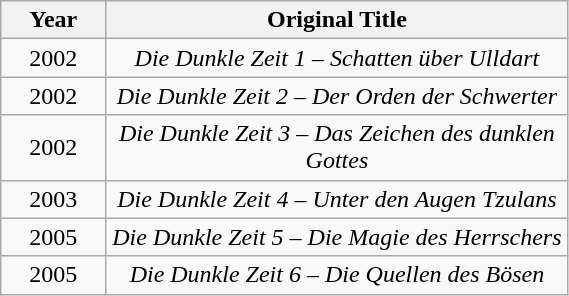<table class="wikitable"  style="text-align:center; width:30%;">
<tr>
<th style="text-align:center; width:10%;">Year</th>
<th style="text-align:center; width:45%;">Original Title</th>
</tr>
<tr>
<td>2002</td>
<td><em>Die Dunkle Zeit 1 – Schatten über Ulldart</em></td>
</tr>
<tr>
<td>2002</td>
<td><em>Die Dunkle Zeit 2 – Der Orden der Schwerter</em></td>
</tr>
<tr>
<td>2002</td>
<td><em>Die Dunkle Zeit 3 – Das Zeichen des dunklen Gottes</em></td>
</tr>
<tr>
<td>2003</td>
<td><em>Die Dunkle Zeit 4 – Unter den Augen Tzulans</em></td>
</tr>
<tr>
<td>2005</td>
<td><em>Die Dunkle Zeit 5 – Die Magie des Herrschers</em></td>
</tr>
<tr>
<td>2005</td>
<td><em>Die Dunkle Zeit 6 – Die Quellen des Bösen</em></td>
</tr>
</table>
